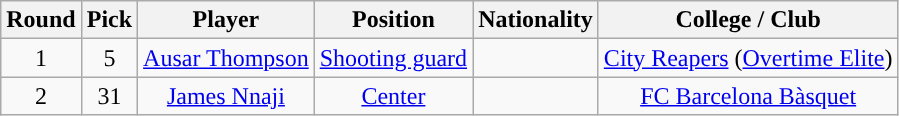<table class="wikitable sortable sortable">
<tr>
<th>Round</th>
<th>Pick</th>
<th>Player</th>
<th>Position</th>
<th>Nationality</th>
<th>College / Club</th>
</tr>
<tr style="text-align: center">
<td>1</td>
<td>5</td>
<td><a href='#'>Ausar Thompson</a></td>
<td><a href='#'>Shooting guard</a></td>
<td></td>
<td><a href='#'>City Reapers</a> (<a href='#'>Overtime Elite</a>)</td>
</tr>
<tr style="text-align: center">
<td>2</td>
<td>31</td>
<td><a href='#'>James Nnaji</a></td>
<td><a href='#'>Center</a></td>
<td></td>
<td><a href='#'>FC Barcelona Bàsquet</a></td>
</tr>
</table>
